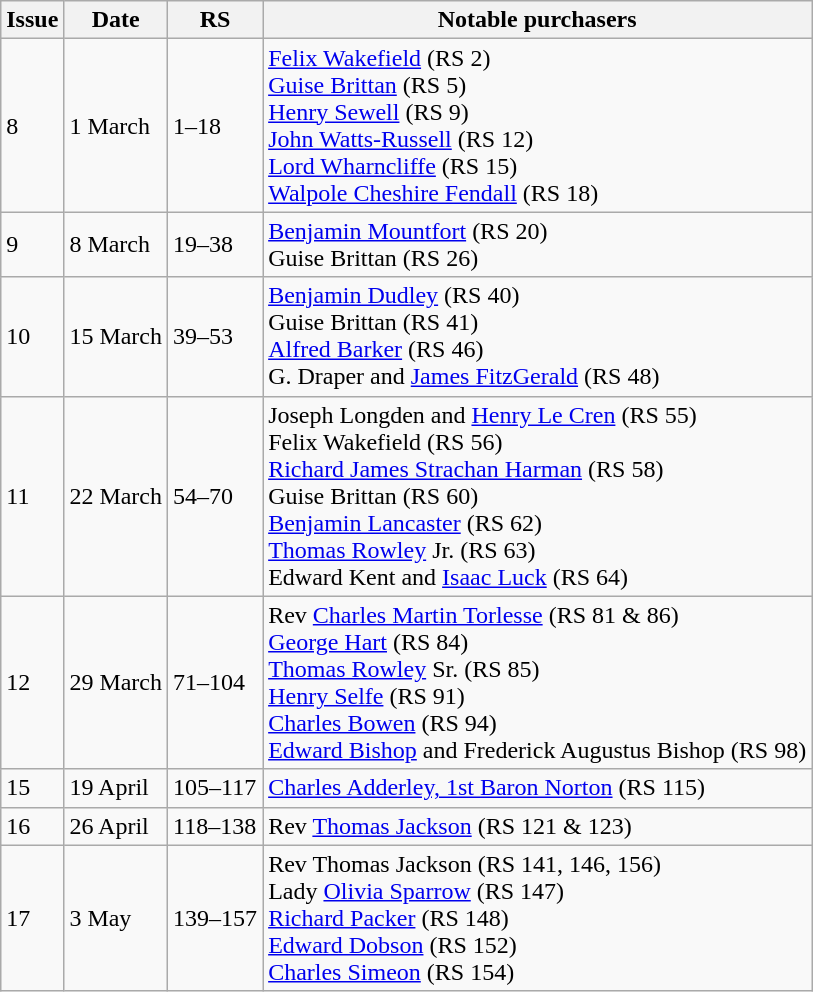<table class="wikitable">
<tr>
<th>Issue</th>
<th>Date</th>
<th>RS</th>
<th>Notable purchasers</th>
</tr>
<tr>
<td>8</td>
<td>1 March</td>
<td>1–18</td>
<td><a href='#'>Felix Wakefield</a> (RS 2)<br> <a href='#'>Guise Brittan</a> (RS 5)<br> <a href='#'>Henry Sewell</a> (RS 9)<br> <a href='#'>John Watts-Russell</a> (RS 12)<br> <a href='#'>Lord Wharncliffe</a> (RS 15)<br> <a href='#'>Walpole Cheshire Fendall</a> (RS 18)</td>
</tr>
<tr>
<td>9</td>
<td>8 March</td>
<td>19–38</td>
<td><a href='#'>Benjamin Mountfort</a> (RS 20)<br> Guise Brittan (RS 26)</td>
</tr>
<tr>
<td>10</td>
<td>15 March</td>
<td>39–53</td>
<td><a href='#'>Benjamin Dudley</a> (RS 40)<br>Guise Brittan (RS 41)<br> <a href='#'>Alfred Barker</a> (RS 46)<br> G. Draper and <a href='#'>James FitzGerald</a> (RS 48)</td>
</tr>
<tr>
<td>11</td>
<td>22 March</td>
<td>54–70</td>
<td>Joseph Longden and <a href='#'>Henry Le Cren</a> (RS 55)<br> Felix Wakefield (RS 56)<br> <a href='#'>Richard James Strachan Harman</a> (RS 58)<br> Guise Brittan (RS 60)<br> <a href='#'>Benjamin Lancaster</a> (RS 62)<br> <a href='#'>Thomas Rowley</a> Jr. (RS 63)<br> Edward Kent and <a href='#'>Isaac Luck</a> (RS 64)</td>
</tr>
<tr>
<td>12</td>
<td>29 March</td>
<td>71–104</td>
<td>Rev <a href='#'>Charles Martin Torlesse</a> (RS 81 & 86)<br> <a href='#'>George Hart</a> (RS 84)<br> <a href='#'>Thomas Rowley</a> Sr. (RS 85)<br> <a href='#'>Henry Selfe</a> (RS 91)<br> <a href='#'>Charles Bowen</a> (RS 94)<br> <a href='#'>Edward Bishop</a> and Frederick Augustus Bishop (RS 98)</td>
</tr>
<tr>
<td>15</td>
<td>19 April</td>
<td>105–117</td>
<td><a href='#'>Charles Adderley, 1st Baron Norton</a> (RS 115)</td>
</tr>
<tr>
<td>16</td>
<td>26 April</td>
<td>118–138</td>
<td>Rev <a href='#'>Thomas Jackson</a> (RS 121 & 123)</td>
</tr>
<tr>
<td>17</td>
<td>3 May</td>
<td>139–157</td>
<td>Rev Thomas Jackson (RS 141, 146, 156)<br> Lady <a href='#'>Olivia Sparrow</a> (RS 147)<br> <a href='#'>Richard Packer</a> (RS 148)<br> <a href='#'>Edward Dobson</a> (RS 152)<br> <a href='#'>Charles Simeon</a> (RS 154)</td>
</tr>
</table>
